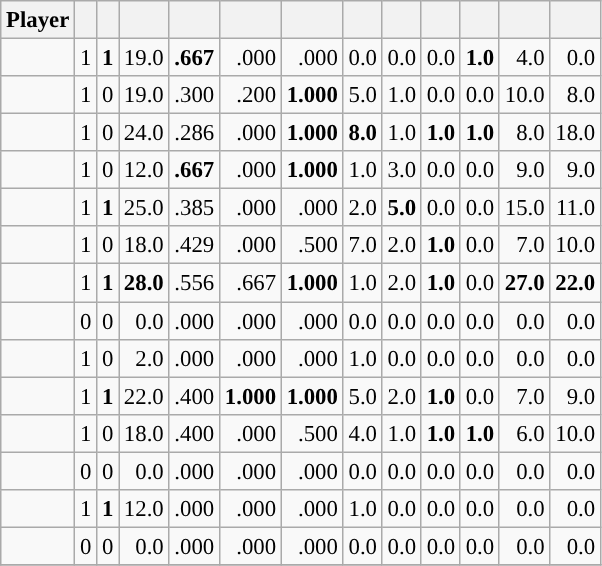<table class="wikitable sortable" style="font-size:95%; text-align:right">
<tr>
<th>Player</th>
<th></th>
<th></th>
<th></th>
<th></th>
<th></th>
<th></th>
<th></th>
<th></th>
<th></th>
<th></th>
<th></th>
<th></th>
</tr>
<tr>
<td><strong></strong></td>
<td>1</td>
<td><strong>1</strong></td>
<td>19.0</td>
<td><strong>.667</strong></td>
<td>.000</td>
<td>.000</td>
<td>0.0</td>
<td>0.0</td>
<td>0.0</td>
<td><strong>1.0</strong></td>
<td>4.0</td>
<td>0.0</td>
</tr>
<tr>
<td><strong></strong></td>
<td>1</td>
<td>0</td>
<td>19.0</td>
<td>.300</td>
<td>.200</td>
<td><strong>1.000</strong></td>
<td>5.0</td>
<td>1.0</td>
<td>0.0</td>
<td>0.0</td>
<td>10.0</td>
<td>8.0</td>
</tr>
<tr>
<td><strong></strong></td>
<td>1</td>
<td>0</td>
<td>24.0</td>
<td>.286</td>
<td>.000</td>
<td><strong>1.000</strong></td>
<td><strong>8.0</strong></td>
<td>1.0</td>
<td><strong>1.0</strong></td>
<td><strong>1.0</strong></td>
<td>8.0</td>
<td>18.0</td>
</tr>
<tr>
<td><strong></strong></td>
<td>1</td>
<td>0</td>
<td>12.0</td>
<td><strong>.667</strong></td>
<td>.000</td>
<td><strong>1.000</strong></td>
<td>1.0</td>
<td>3.0</td>
<td>0.0</td>
<td>0.0</td>
<td>9.0</td>
<td>9.0</td>
</tr>
<tr>
<td><strong></strong></td>
<td>1</td>
<td><strong>1</strong></td>
<td>25.0</td>
<td>.385</td>
<td>.000</td>
<td>.000</td>
<td>2.0</td>
<td><strong>5.0</strong></td>
<td>0.0</td>
<td>0.0</td>
<td>15.0</td>
<td>11.0</td>
</tr>
<tr>
<td><strong></strong></td>
<td>1</td>
<td>0</td>
<td>18.0</td>
<td>.429</td>
<td>.000</td>
<td>.500</td>
<td>7.0</td>
<td>2.0</td>
<td><strong>1.0</strong></td>
<td>0.0</td>
<td>7.0</td>
<td>10.0</td>
</tr>
<tr>
<td><strong></strong></td>
<td>1</td>
<td><strong>1</strong></td>
<td><strong>28.0</strong></td>
<td>.556</td>
<td>.667</td>
<td><strong>1.000</strong></td>
<td>1.0</td>
<td>2.0</td>
<td><strong>1.0</strong></td>
<td>0.0</td>
<td><strong>27.0</strong></td>
<td><strong>22.0</strong></td>
</tr>
<tr>
<td><strong></strong></td>
<td>0</td>
<td>0</td>
<td>0.0</td>
<td>.000</td>
<td>.000</td>
<td>.000</td>
<td>0.0</td>
<td>0.0</td>
<td>0.0</td>
<td>0.0</td>
<td>0.0</td>
<td>0.0</td>
</tr>
<tr>
<td><strong></strong></td>
<td>1</td>
<td>0</td>
<td>2.0</td>
<td>.000</td>
<td>.000</td>
<td>.000</td>
<td>1.0</td>
<td>0.0</td>
<td>0.0</td>
<td>0.0</td>
<td>0.0</td>
<td>0.0</td>
</tr>
<tr>
<td><strong></strong></td>
<td>1</td>
<td><strong>1</strong></td>
<td>22.0</td>
<td>.400</td>
<td><strong>1.000</strong></td>
<td><strong>1.000</strong></td>
<td>5.0</td>
<td>2.0</td>
<td><strong>1.0</strong></td>
<td>0.0</td>
<td>7.0</td>
<td>9.0</td>
</tr>
<tr>
<td><strong></strong></td>
<td>1</td>
<td>0</td>
<td>18.0</td>
<td>.400</td>
<td>.000</td>
<td>.500</td>
<td>4.0</td>
<td>1.0</td>
<td><strong>1.0</strong></td>
<td><strong>1.0</strong></td>
<td>6.0</td>
<td>10.0</td>
</tr>
<tr>
<td><strong></strong></td>
<td>0</td>
<td>0</td>
<td>0.0</td>
<td>.000</td>
<td>.000</td>
<td>.000</td>
<td>0.0</td>
<td>0.0</td>
<td>0.0</td>
<td>0.0</td>
<td>0.0</td>
<td>0.0</td>
</tr>
<tr>
<td><strong></strong></td>
<td>1</td>
<td><strong>1</strong></td>
<td>12.0</td>
<td>.000</td>
<td>.000</td>
<td>.000</td>
<td>1.0</td>
<td>0.0</td>
<td>0.0</td>
<td>0.0</td>
<td>0.0</td>
<td>0.0</td>
</tr>
<tr>
<td><strong></strong></td>
<td>0</td>
<td>0</td>
<td>0.0</td>
<td>.000</td>
<td>.000</td>
<td>.000</td>
<td>0.0</td>
<td>0.0</td>
<td>0.0</td>
<td>0.0</td>
<td>0.0</td>
<td>0.0</td>
</tr>
<tr>
</tr>
</table>
